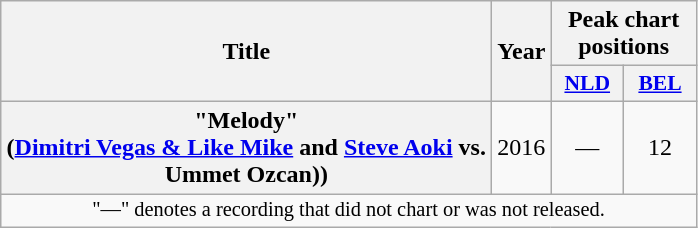<table class="wikitable plainrowheaders" style="text-align:center;">
<tr>
<th rowspan="2" scope="col" style="width:20em;">Title</th>
<th rowspan="2" scope="col" style="width:1em;">Year</th>
<th colspan="2" scope="col">Peak chart positions</th>
</tr>
<tr>
<th scope="col" style="width:2.9em;font-size:90%;"><a href='#'>NLD</a><br></th>
<th scope="col" style="width:2.9em;font-size:90%;"><a href='#'>BEL</a><br></th>
</tr>
<tr>
<th scope="row">"Melody"<br><span>(<a href='#'>Dimitri Vegas & Like Mike</a> and <a href='#'>Steve Aoki</a> vs. Ummet Ozcan))</span></th>
<td>2016</td>
<td>—</td>
<td>12</td>
</tr>
<tr>
<td colspan="4" style="font-size:85%">"—" denotes a recording that did not chart or was not released.</td>
</tr>
</table>
